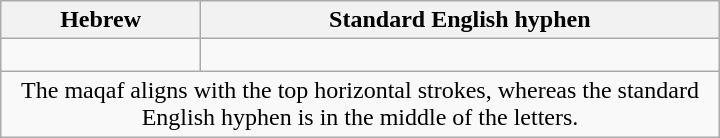<table class="wikitable" style="float: right; width: 30em; margin-left: 1em;">
<tr>
<th scope="col">Hebrew <em></em></th>
<th scope="col">Standard English hyphen</th>
</tr>
<tr style="font-size: 325%; line-height: 1em; text-align: center; font-family: serif;">
<td></td>
<td></td>
</tr>
<tr>
<td colspan="2" style="text-align: center;">The maqaf aligns with the top horizontal strokes, whereas the standard English hyphen is in the middle of the letters.</td>
</tr>
</table>
